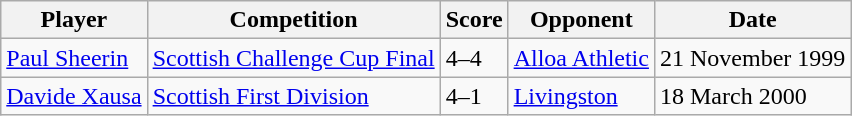<table class="wikitable">
<tr>
<th>Player</th>
<th>Competition</th>
<th>Score</th>
<th>Opponent</th>
<th>Date</th>
</tr>
<tr>
<td> <a href='#'>Paul Sheerin</a></td>
<td><a href='#'>Scottish Challenge Cup Final</a></td>
<td>4–4</td>
<td><a href='#'>Alloa Athletic</a></td>
<td>21 November 1999</td>
</tr>
<tr>
<td> <a href='#'>Davide Xausa</a></td>
<td><a href='#'>Scottish First Division</a></td>
<td>4–1</td>
<td><a href='#'>Livingston</a></td>
<td>18 March 2000</td>
</tr>
</table>
